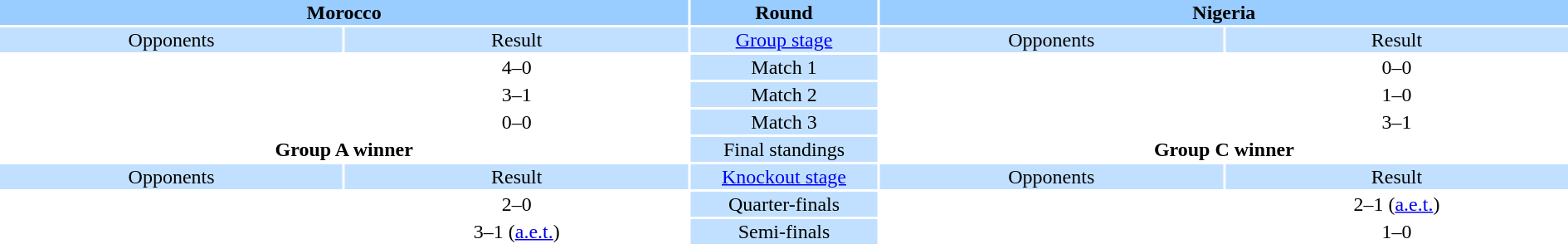<table style="width:100%; text-align:center">
<tr style="vertical-align:top; background:#99CCFF">
<th colspan="2" width=44%>Morocco</th>
<th width=12%>Round</th>
<th colspan="2" width=44%>Nigeria</th>
</tr>
<tr style="vertical-align:top; background:#C1E0FF">
<td>Opponents</td>
<td>Result</td>
<td><a href='#'>Group stage</a></td>
<td>Opponents</td>
<td>Result</td>
</tr>
<tr>
<td align="left"></td>
<td>4–0</td>
<td style="background:#C1E0FF">Match 1</td>
<td align="left"></td>
<td>0–0</td>
</tr>
<tr>
<td align="left"></td>
<td>3–1</td>
<td style="background:#C1E0FF">Match 2</td>
<td align="left"></td>
<td>1–0</td>
</tr>
<tr>
<td align="left"></td>
<td>0–0</td>
<td style="background:#C1E0FF">Match 3</td>
<td align="left"></td>
<td>3–1</td>
</tr>
<tr>
<td colspan="2" style="text-align:center"><strong>Group A winner</strong><div></div></td>
<td style="background:#C1E0FF">Final standings</td>
<td colspan="2" style="text-align:center"><strong>Group C winner</strong><div></div></td>
</tr>
<tr style="vertical-align:top; background:#C1E0FF">
<td>Opponents</td>
<td>Result</td>
<td><a href='#'>Knockout stage</a></td>
<td>Opponents</td>
<td>Result</td>
</tr>
<tr>
<td align="left"></td>
<td>2–0</td>
<td style="background:#C1E0FF">Quarter-finals</td>
<td align="left"></td>
<td>2–1 (<a href='#'>a.e.t.</a>)</td>
</tr>
<tr>
<td align="left"></td>
<td>3–1 (<a href='#'>a.e.t.</a>)</td>
<td style="background:#C1E0FF">Semi-finals</td>
<td align="left"></td>
<td>1–0</td>
</tr>
</table>
